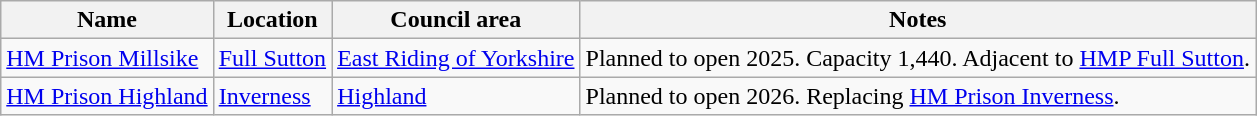<table class="wikitable sortable">
<tr>
<th>Name</th>
<th>Location</th>
<th>Council area</th>
<th>Notes</th>
</tr>
<tr>
<td><a href='#'>HM Prison Millsike</a></td>
<td><a href='#'>Full Sutton</a></td>
<td><a href='#'>East Riding of Yorkshire</a></td>
<td>Planned to open 2025. Capacity 1,440. Adjacent to <a href='#'>HMP Full Sutton</a>.</td>
</tr>
<tr>
<td><a href='#'>HM Prison Highland</a></td>
<td><a href='#'>Inverness</a></td>
<td><a href='#'>Highland</a></td>
<td>Planned to open 2026. Replacing <a href='#'>HM Prison Inverness</a>.</td>
</tr>
</table>
